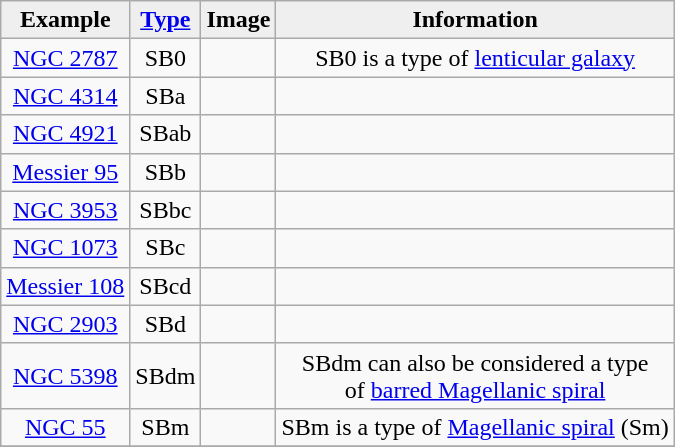<table class="wikitable" style="text-align:center;border-collapse:collapse;" cellpadding="2">
<tr>
<th style="background:#efefef;">Example</th>
<th style="background:#efefef;"><a href='#'>Type</a></th>
<th style="background:#efefef;">Image</th>
<th style="background:#efefef;">Information</th>
</tr>
<tr>
<td><a href='#'>NGC 2787</a></td>
<td>SB0</td>
<td></td>
<td>SB0 is a type of <a href='#'>lenticular galaxy</a></td>
</tr>
<tr>
<td><a href='#'>NGC 4314</a></td>
<td>SBa</td>
<td></td>
<td></td>
</tr>
<tr>
<td><a href='#'>NGC 4921</a></td>
<td>SBab</td>
<td></td>
<td></td>
</tr>
<tr>
<td><a href='#'>Messier 95</a></td>
<td>SBb</td>
<td></td>
<td></td>
</tr>
<tr>
<td><a href='#'>NGC 3953</a></td>
<td>SBbc</td>
<td></td>
<td></td>
</tr>
<tr>
<td><a href='#'>NGC 1073</a></td>
<td>SBc</td>
<td></td>
<td></td>
</tr>
<tr>
<td><a href='#'>Messier 108</a></td>
<td>SBcd</td>
<td></td>
<td></td>
</tr>
<tr>
<td><a href='#'>NGC 2903</a></td>
<td>SBd</td>
<td></td>
<td></td>
</tr>
<tr>
<td><a href='#'>NGC 5398</a></td>
<td>SBdm</td>
<td></td>
<td>SBdm can also be considered a type<br>of <a href='#'>barred Magellanic spiral</a></td>
</tr>
<tr>
<td><a href='#'>NGC 55</a></td>
<td>SBm</td>
<td></td>
<td>SBm is a type of <a href='#'>Magellanic spiral</a> (Sm)</td>
</tr>
<tr>
</tr>
</table>
